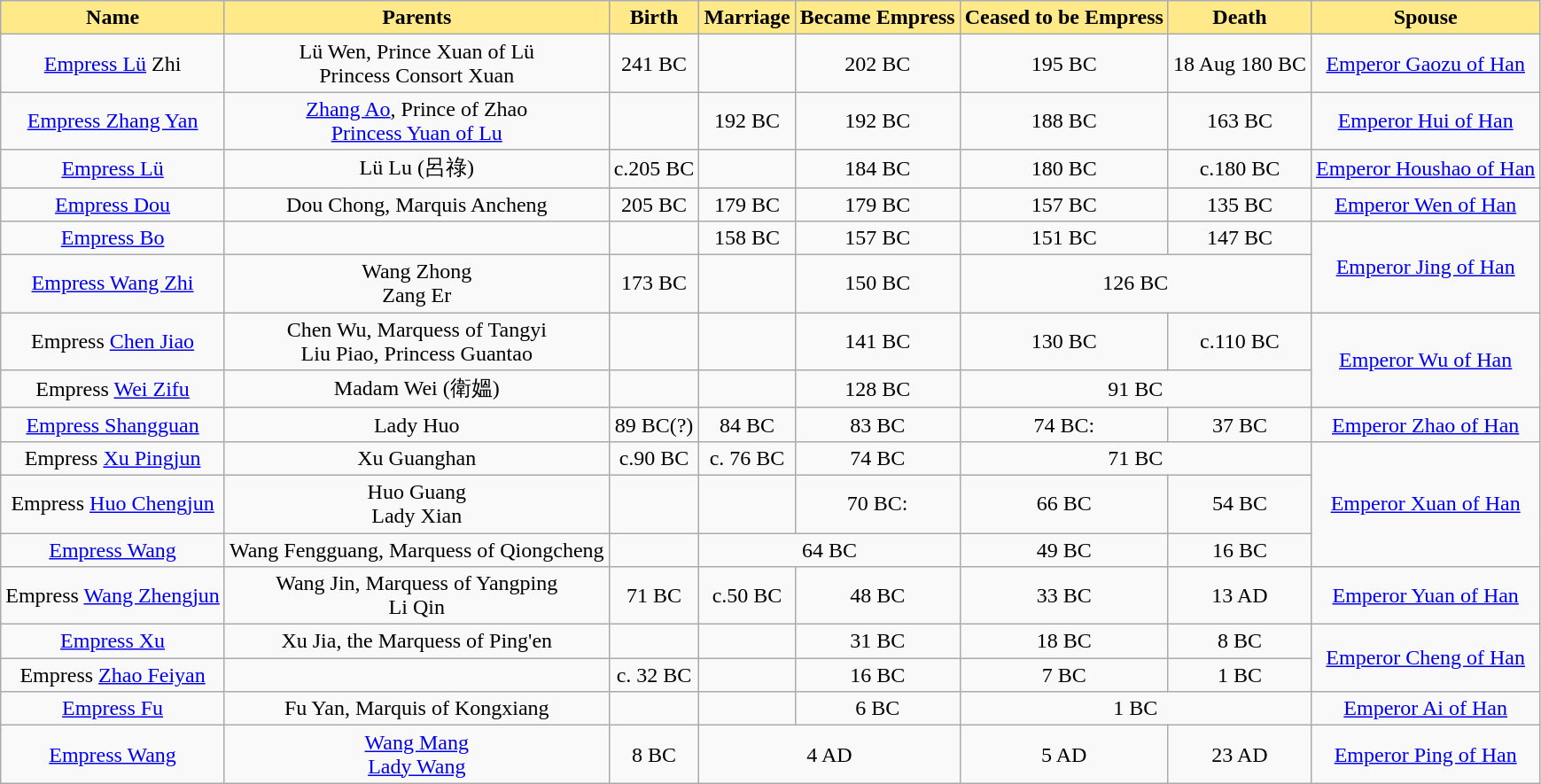<table class="wikitable" style="text-align: center;">
<tr>
<th style="background:#ffe989;">Name</th>
<th style="background:#ffe989;">Parents</th>
<th style="background:#ffe989;">Birth</th>
<th style="background:#ffe989;">Marriage</th>
<th style="background:#ffe989;">Became Empress</th>
<th style="background:#ffe989;">Ceased to be Empress</th>
<th style="background:#ffe989;">Death</th>
<th style="background:#ffe989;">Spouse</th>
</tr>
<tr>
<td><a href='#'>Empress Lü</a> Zhi</td>
<td>Lü Wen, Prince Xuan of Lü<br>Princess Consort Xuan</td>
<td>241 BC</td>
<td></td>
<td>202 BC</td>
<td>195 BC</td>
<td>18 Aug 180 BC</td>
<td><a href='#'>Emperor Gaozu of Han</a></td>
</tr>
<tr>
<td><a href='#'>Empress Zhang Yan</a></td>
<td><a href='#'>Zhang Ao</a>, Prince of Zhao<br><a href='#'>Princess Yuan of Lu</a></td>
<td></td>
<td>192 BC</td>
<td>192 BC</td>
<td>188 BC</td>
<td>163 BC</td>
<td><a href='#'>Emperor Hui of Han</a></td>
</tr>
<tr>
<td><a href='#'>Empress Lü</a></td>
<td>Lü Lu (呂祿)</td>
<td>c.205 BC</td>
<td></td>
<td>184 BC</td>
<td>180 BC</td>
<td>c.180 BC</td>
<td><a href='#'>Emperor Houshao of Han</a></td>
</tr>
<tr>
<td><a href='#'>Empress Dou</a></td>
<td>Dou Chong, Marquis Ancheng</td>
<td>205 BC</td>
<td>179 BC</td>
<td>179 BC</td>
<td>157 BC</td>
<td>135 BC</td>
<td><a href='#'>Emperor Wen of Han</a></td>
</tr>
<tr>
<td><a href='#'>Empress Bo</a></td>
<td></td>
<td></td>
<td>158 BC</td>
<td>157 BC</td>
<td>151 BC</td>
<td>147 BC</td>
<td rowspan="2"><a href='#'>Emperor Jing of Han</a></td>
</tr>
<tr>
<td><a href='#'>Empress Wang Zhi</a></td>
<td>Wang Zhong<br>Zang Er</td>
<td>173 BC</td>
<td></td>
<td>150 BC</td>
<td colspan="2">126 BC</td>
</tr>
<tr>
<td>Empress <a href='#'>Chen Jiao</a></td>
<td>Chen Wu, Marquess of Tangyi<br>Liu Piao, Princess Guantao</td>
<td></td>
<td></td>
<td>141 BC</td>
<td>130 BC</td>
<td>c.110 BC</td>
<td rowspan="2"><a href='#'>Emperor Wu of Han</a></td>
</tr>
<tr>
<td>Empress <a href='#'>Wei Zifu</a></td>
<td>Madam Wei (衛媼)</td>
<td></td>
<td></td>
<td>128 BC</td>
<td colspan="2">91 BC</td>
</tr>
<tr>
<td><a href='#'>Empress Shangguan</a></td>
<td>Lady Huo</td>
<td>89 BC(?)</td>
<td>84 BC</td>
<td>83 BC</td>
<td>74 BC:</td>
<td>37 BC</td>
<td><a href='#'>Emperor Zhao of Han</a></td>
</tr>
<tr>
<td>Empress <a href='#'>Xu Pingjun</a></td>
<td>Xu Guanghan</td>
<td>c.90 BC</td>
<td>c. 76 BC</td>
<td>74 BC</td>
<td colspan="2">71 BC</td>
<td rowspan="3"><a href='#'>Emperor Xuan of Han</a></td>
</tr>
<tr>
<td>Empress <a href='#'>Huo Chengjun</a></td>
<td>Huo Guang<br>Lady Xian</td>
<td></td>
<td></td>
<td>70 BC:</td>
<td>66 BC</td>
<td>54 BC</td>
</tr>
<tr>
<td><a href='#'>Empress Wang</a></td>
<td>Wang Fengguang, Marquess of Qiongcheng</td>
<td></td>
<td colspan="2">64 BC</td>
<td>49 BC</td>
<td>16 BC</td>
</tr>
<tr>
<td>Empress <a href='#'>Wang Zhengjun</a></td>
<td>Wang Jin, Marquess of Yangping<br>Li Qin</td>
<td>71 BC</td>
<td>c.50 BC</td>
<td>48 BC</td>
<td>33 BC</td>
<td>13 AD</td>
<td><a href='#'>Emperor Yuan of Han</a></td>
</tr>
<tr>
<td><a href='#'>Empress Xu</a></td>
<td>Xu Jia, the Marquess of Ping'en</td>
<td></td>
<td></td>
<td>31 BC</td>
<td>18 BC</td>
<td>8 BC</td>
<td rowspan="2"><a href='#'>Emperor Cheng of Han</a></td>
</tr>
<tr>
<td>Empress <a href='#'>Zhao Feiyan</a></td>
<td></td>
<td>c. 32 BC</td>
<td></td>
<td>16 BC</td>
<td>7 BC</td>
<td>1 BC</td>
</tr>
<tr>
<td><a href='#'>Empress Fu</a></td>
<td>Fu Yan, Marquis of Kongxiang</td>
<td></td>
<td></td>
<td>6 BC</td>
<td colspan="2">1 BC</td>
<td><a href='#'>Emperor Ai of Han</a></td>
</tr>
<tr>
<td><a href='#'>Empress Wang</a></td>
<td><a href='#'>Wang Mang</a><br><a href='#'>Lady Wang</a></td>
<td>8 BC</td>
<td colspan="2">4 AD</td>
<td>5 AD</td>
<td>23 AD</td>
<td><a href='#'>Emperor Ping of Han</a></td>
</tr>
</table>
